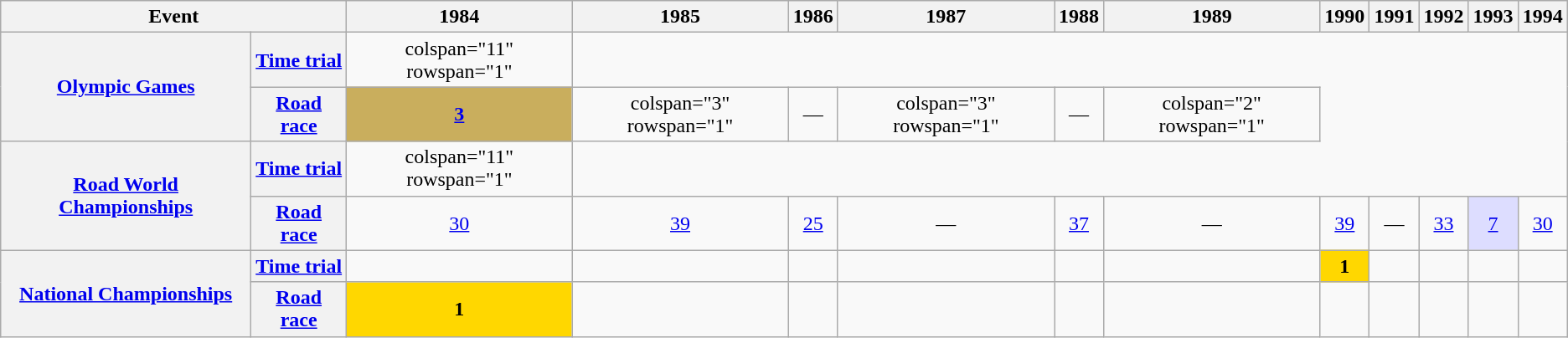<table class="wikitable plainrowheaders">
<tr>
<th colspan="2" scope="col">Event</th>
<th scope="col">1984</th>
<th scope="col">1985</th>
<th scope="col">1986</th>
<th scope="col">1987</th>
<th scope="col">1988</th>
<th scope="col">1989</th>
<th scope="col">1990</th>
<th scope="col">1991</th>
<th scope="col">1992</th>
<th scope="col">1993</th>
<th scope="col">1994</th>
</tr>
<tr style="text-align:center;">
<th rowspan="2" scope="row"> <a href='#'>Olympic Games</a></th>
<th scope="row"><a href='#'>Time trial</a></th>
<td>colspan="11" rowspan="1" </td>
</tr>
<tr style="text-align:center;">
<th scope="row"><a href='#'>Road race</a></th>
<td style="background:#C9AE5D;"><a href='#'><strong>3</strong></a></td>
<td>colspan="3" rowspan="1" </td>
<td>—</td>
<td>colspan="3" rowspan="1" </td>
<td>—</td>
<td>colspan="2" rowspan="1" </td>
</tr>
<tr style="text-align:center;">
<th rowspan="2" scope="row"> <a href='#'>Road World Championships</a></th>
<th scope="row"><a href='#'>Time trial</a></th>
<td>colspan="11" rowspan="1" </td>
</tr>
<tr style="text-align:center;">
<th scope="row"><a href='#'>Road race</a></th>
<td><a href='#'>30</a></td>
<td><a href='#'>39</a></td>
<td><a href='#'>25</a></td>
<td>—</td>
<td><a href='#'>37</a></td>
<td>—</td>
<td><a href='#'>39</a></td>
<td>—</td>
<td><a href='#'>33</a></td>
<td style="background:#ddf;"><a href='#'>7</a></td>
<td><a href='#'>30</a></td>
</tr>
<tr style="text-align:center;">
<th rowspan="2" scope="row"> <a href='#'>National Championships</a></th>
<th scope="row"><a href='#'>Time trial</a></th>
<td></td>
<td></td>
<td></td>
<td></td>
<td></td>
<td></td>
<th style="background:gold;">1</th>
<td></td>
<td></td>
<td></td>
<td></td>
</tr>
<tr style="text-align:center;">
<th scope="row"><a href='#'>Road race</a></th>
<th style="background:gold;">1</th>
<td></td>
<td></td>
<td></td>
<td></td>
<td></td>
<td></td>
<td></td>
<td></td>
<td></td>
<td></td>
</tr>
</table>
